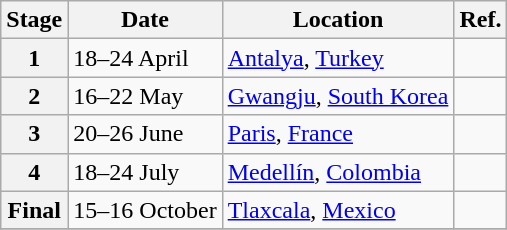<table class="wikitable">
<tr>
<th>Stage</th>
<th>Date</th>
<th>Location</th>
<th>Ref.</th>
</tr>
<tr>
<th>1</th>
<td>18–24 April</td>
<td> <a href='#'>Antalya</a>, <a href='#'>Turkey</a></td>
<td></td>
</tr>
<tr>
<th>2</th>
<td>16–22 May</td>
<td> <a href='#'>Gwangju</a>, <a href='#'>South Korea</a></td>
<td></td>
</tr>
<tr>
<th>3</th>
<td>20–26 June</td>
<td> <a href='#'>Paris</a>, <a href='#'>France</a></td>
<td></td>
</tr>
<tr>
<th>4</th>
<td>18–24 July</td>
<td> <a href='#'>Medellín</a>, <a href='#'>Colombia</a></td>
<td></td>
</tr>
<tr>
<th>Final</th>
<td>15–16 October</td>
<td> <a href='#'>Tlaxcala</a>, <a href='#'>Mexico</a></td>
<td></td>
</tr>
<tr>
</tr>
</table>
